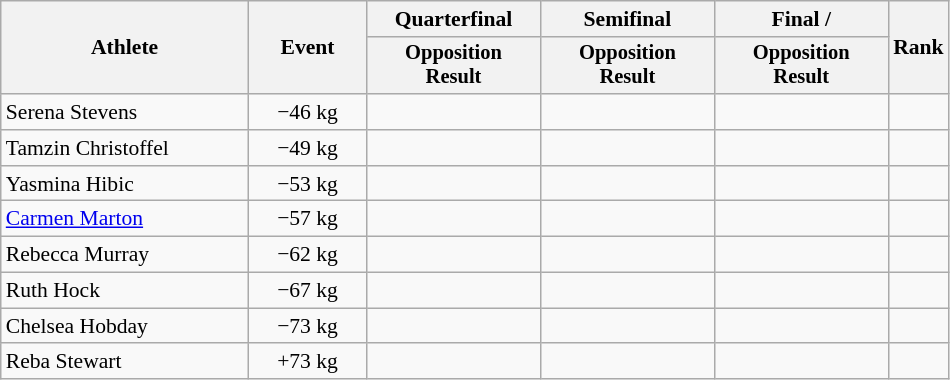<table class=wikitable style="text-align:center; font-size:90%;">
<tr>
<th rowspan=2 style="width:11em;">Athlete</th>
<th rowspan=2 style="width:5em;">Event</th>
<th>Quarterfinal</th>
<th>Semifinal</th>
<th>Final / </th>
<th rowspan=2>Rank</th>
</tr>
<tr style=font-size:95%>
<th style="width:8em;">Opposition<br>Result</th>
<th style="width:8em;">Opposition<br>Result</th>
<th style="width:8em;">Opposition<br>Result</th>
</tr>
<tr>
<td align=left>Serena Stevens</td>
<td>−46 kg</td>
<td></td>
<td></td>
<td></td>
<td></td>
</tr>
<tr>
<td align=left>Tamzin Christoffel</td>
<td>−49 kg</td>
<td></td>
<td></td>
<td></td>
<td></td>
</tr>
<tr>
<td align=left>Yasmina Hibic</td>
<td>−53 kg</td>
<td></td>
<td></td>
<td></td>
<td></td>
</tr>
<tr>
<td align=left><a href='#'>Carmen Marton</a></td>
<td>−57 kg</td>
<td></td>
<td></td>
<td></td>
<td></td>
</tr>
<tr>
<td align=left>Rebecca Murray</td>
<td>−62 kg</td>
<td></td>
<td></td>
<td></td>
<td></td>
</tr>
<tr>
<td align=left>Ruth Hock</td>
<td>−67 kg</td>
<td></td>
<td></td>
<td></td>
<td></td>
</tr>
<tr>
<td align=left>Chelsea Hobday</td>
<td>−73 kg</td>
<td></td>
<td></td>
<td></td>
<td></td>
</tr>
<tr>
<td align=left>Reba Stewart</td>
<td>+73 kg</td>
<td></td>
<td></td>
<td></td>
<td></td>
</tr>
</table>
